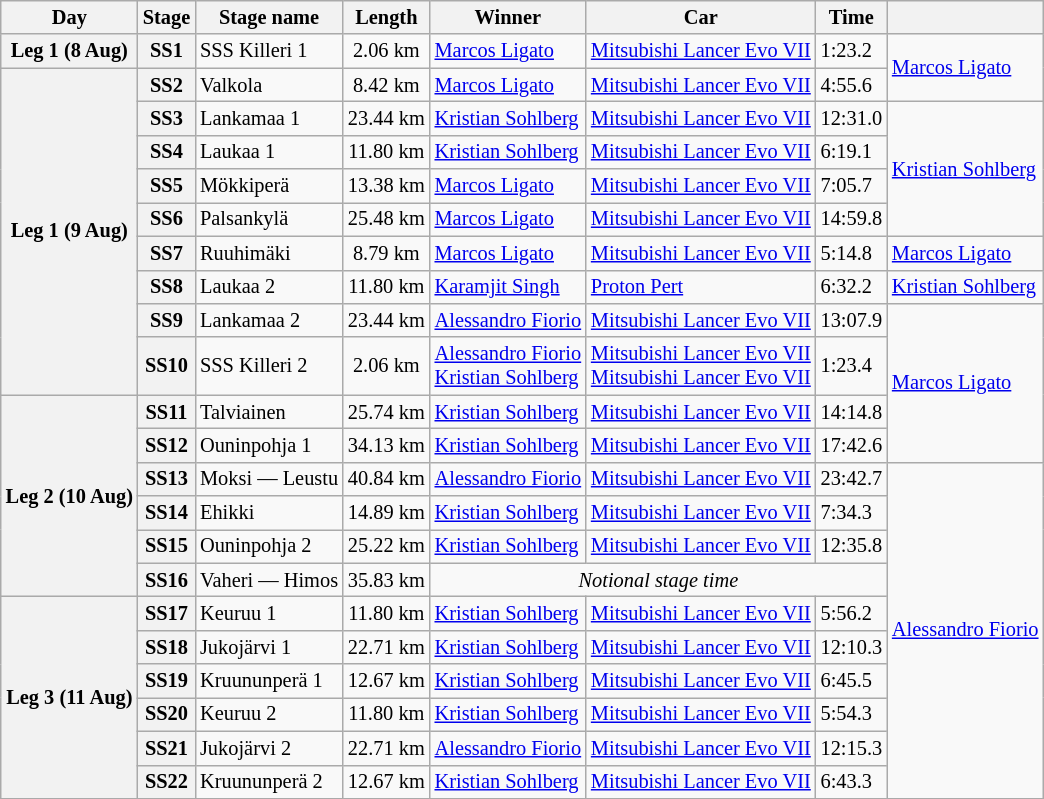<table class="wikitable" style="font-size: 85%;">
<tr>
<th>Day</th>
<th>Stage</th>
<th>Stage name</th>
<th>Length</th>
<th>Winner</th>
<th>Car</th>
<th>Time</th>
<th></th>
</tr>
<tr>
<th rowspan="1">Leg 1 (8 Aug)</th>
<th>SS1</th>
<td>SSS Killeri 1</td>
<td align="center">2.06 km</td>
<td> <a href='#'>Marcos Ligato</a></td>
<td><a href='#'>Mitsubishi Lancer Evo VII</a></td>
<td>1:23.2</td>
<td rowspan="2"> <a href='#'>Marcos Ligato</a></td>
</tr>
<tr>
<th rowspan="9">Leg 1 (9 Aug)</th>
<th>SS2</th>
<td>Valkola</td>
<td align="center">8.42 km</td>
<td> <a href='#'>Marcos Ligato</a></td>
<td><a href='#'>Mitsubishi Lancer Evo VII</a></td>
<td>4:55.6</td>
</tr>
<tr>
<th>SS3</th>
<td>Lankamaa 1</td>
<td align="center">23.44 km</td>
<td> <a href='#'>Kristian Sohlberg</a></td>
<td><a href='#'>Mitsubishi Lancer Evo VII</a></td>
<td>12:31.0</td>
<td rowspan="4"> <a href='#'>Kristian Sohlberg</a></td>
</tr>
<tr>
<th>SS4</th>
<td>Laukaa 1</td>
<td align="center">11.80 km</td>
<td> <a href='#'>Kristian Sohlberg</a></td>
<td><a href='#'>Mitsubishi Lancer Evo VII</a></td>
<td>6:19.1</td>
</tr>
<tr>
<th>SS5</th>
<td>Mökkiperä</td>
<td align="center">13.38 km</td>
<td> <a href='#'>Marcos Ligato</a></td>
<td><a href='#'>Mitsubishi Lancer Evo VII</a></td>
<td>7:05.7</td>
</tr>
<tr>
<th>SS6</th>
<td>Palsankylä</td>
<td align="center">25.48 km</td>
<td> <a href='#'>Marcos Ligato</a></td>
<td><a href='#'>Mitsubishi Lancer Evo VII</a></td>
<td>14:59.8</td>
</tr>
<tr>
<th>SS7</th>
<td>Ruuhimäki</td>
<td align="center">8.79 km</td>
<td> <a href='#'>Marcos Ligato</a></td>
<td><a href='#'>Mitsubishi Lancer Evo VII</a></td>
<td>5:14.8</td>
<td rowspan="1"> <a href='#'>Marcos Ligato</a></td>
</tr>
<tr>
<th>SS8</th>
<td>Laukaa 2</td>
<td align="center">11.80 km</td>
<td> <a href='#'>Karamjit Singh</a></td>
<td><a href='#'>Proton Pert</a></td>
<td>6:32.2</td>
<td rowspan="1"> <a href='#'>Kristian Sohlberg</a></td>
</tr>
<tr>
<th>SS9</th>
<td>Lankamaa 2</td>
<td align="center">23.44 km</td>
<td> <a href='#'>Alessandro Fiorio</a></td>
<td><a href='#'>Mitsubishi Lancer Evo VII</a></td>
<td>13:07.9</td>
<td rowspan="4"> <a href='#'>Marcos Ligato</a></td>
</tr>
<tr>
<th>SS10</th>
<td>SSS Killeri 2</td>
<td align="center">2.06 km</td>
<td> <a href='#'>Alessandro Fiorio</a><br> <a href='#'>Kristian Sohlberg</a></td>
<td><a href='#'>Mitsubishi Lancer Evo VII</a><br><a href='#'>Mitsubishi Lancer Evo VII</a></td>
<td>1:23.4</td>
</tr>
<tr>
<th rowspan="6">Leg 2 (10 Aug)</th>
<th>SS11</th>
<td>Talviainen</td>
<td align="center">25.74 km</td>
<td> <a href='#'>Kristian Sohlberg</a></td>
<td><a href='#'>Mitsubishi Lancer Evo VII</a></td>
<td>14:14.8</td>
</tr>
<tr>
<th>SS12</th>
<td>Ouninpohja 1</td>
<td align="center">34.13 km</td>
<td> <a href='#'>Kristian Sohlberg</a></td>
<td><a href='#'>Mitsubishi Lancer Evo VII</a></td>
<td>17:42.6</td>
</tr>
<tr>
<th>SS13</th>
<td>Moksi — Leustu</td>
<td align="center">40.84 km</td>
<td> <a href='#'>Alessandro Fiorio</a></td>
<td><a href='#'>Mitsubishi Lancer Evo VII</a></td>
<td>23:42.7</td>
<td rowspan="10"> <a href='#'>Alessandro Fiorio</a></td>
</tr>
<tr>
<th>SS14</th>
<td>Ehikki</td>
<td align="center">14.89 km</td>
<td> <a href='#'>Kristian Sohlberg</a></td>
<td><a href='#'>Mitsubishi Lancer Evo VII</a></td>
<td>7:34.3</td>
</tr>
<tr>
<th>SS15</th>
<td>Ouninpohja 2</td>
<td align="center">25.22 km</td>
<td> <a href='#'>Kristian Sohlberg</a></td>
<td><a href='#'>Mitsubishi Lancer Evo VII</a></td>
<td>12:35.8</td>
</tr>
<tr>
<th>SS16</th>
<td>Vaheri — Himos</td>
<td align="center">35.83 km</td>
<td colspan="3" align="center"><em>Notional stage time</em></td>
</tr>
<tr>
<th rowspan="6">Leg 3 (11 Aug)</th>
<th>SS17</th>
<td>Keuruu 1</td>
<td align="center">11.80 km</td>
<td> <a href='#'>Kristian Sohlberg</a></td>
<td><a href='#'>Mitsubishi Lancer Evo VII</a></td>
<td>5:56.2</td>
</tr>
<tr>
<th>SS18</th>
<td>Jukojärvi 1</td>
<td align="center">22.71 km</td>
<td> <a href='#'>Kristian Sohlberg</a></td>
<td><a href='#'>Mitsubishi Lancer Evo VII</a></td>
<td>12:10.3</td>
</tr>
<tr>
<th>SS19</th>
<td>Kruununperä 1</td>
<td align="center">12.67 km</td>
<td> <a href='#'>Kristian Sohlberg</a></td>
<td><a href='#'>Mitsubishi Lancer Evo VII</a></td>
<td>6:45.5</td>
</tr>
<tr>
<th>SS20</th>
<td>Keuruu 2</td>
<td align="center">11.80 km</td>
<td> <a href='#'>Kristian Sohlberg</a></td>
<td><a href='#'>Mitsubishi Lancer Evo VII</a></td>
<td>5:54.3</td>
</tr>
<tr>
<th>SS21</th>
<td>Jukojärvi 2</td>
<td align="center">22.71 km</td>
<td> <a href='#'>Alessandro Fiorio</a></td>
<td><a href='#'>Mitsubishi Lancer Evo VII</a></td>
<td>12:15.3</td>
</tr>
<tr>
<th>SS22</th>
<td>Kruununperä 2</td>
<td align="center">12.67 km</td>
<td> <a href='#'>Kristian Sohlberg</a></td>
<td><a href='#'>Mitsubishi Lancer Evo VII</a></td>
<td>6:43.3</td>
</tr>
<tr>
</tr>
</table>
